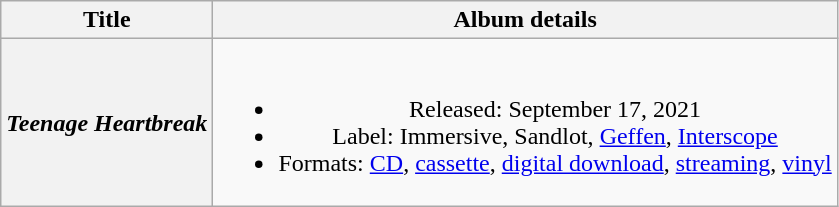<table class="wikitable plainrowheaders" style="text-align:center;">
<tr>
<th scope="col" rowspan="1">Title</th>
<th scope="col" rowspan="1">Album details</th>
</tr>
<tr>
<th scope="row"><em>Teenage Heartbreak</em></th>
<td><br><ul><li>Released: September 17, 2021</li><li>Label: Immersive, Sandlot, <a href='#'>Geffen</a>, <a href='#'>Interscope</a></li><li>Formats: <a href='#'>CD</a>, <a href='#'>cassette</a>, <a href='#'>digital download</a>, <a href='#'>streaming</a>, <a href='#'>vinyl</a></li></ul></td>
</tr>
</table>
